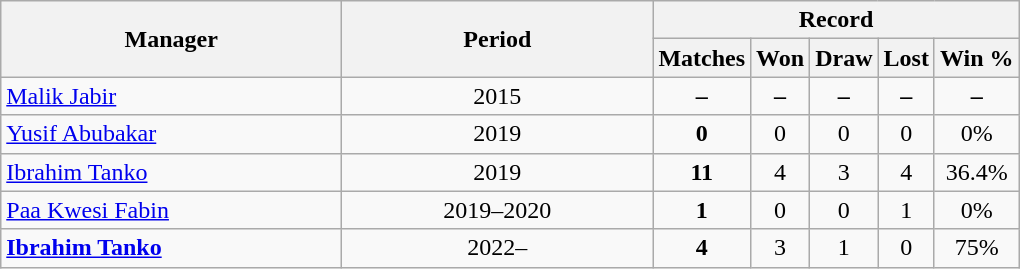<table class="wikitable sortable" style="text-align: center">
<tr>
<th style="width:220px;" rowspan="2">Manager</th>
<th style="width:200px;" rowspan="2">Period</th>
<th colspan="5" style="width:170px;">Record</th>
</tr>
<tr>
<th>Matches</th>
<th>Won</th>
<th>Draw</th>
<th>Lost</th>
<th>Win %</th>
</tr>
<tr>
<td align="left"> <a href='#'>Malik Jabir</a></td>
<td>2015</td>
<td><strong>–</strong></td>
<td><strong>–</strong></td>
<td><strong>–</strong></td>
<td><strong>–</strong></td>
<td><strong>–</strong></td>
</tr>
<tr>
<td align="left"> <a href='#'>Yusif Abubakar</a></td>
<td>2019</td>
<td><strong>0</strong></td>
<td>0</td>
<td>0</td>
<td>0</td>
<td>0%</td>
</tr>
<tr>
<td align="left"> <a href='#'>Ibrahim Tanko</a></td>
<td>2019</td>
<td><strong>11</strong></td>
<td>4</td>
<td>3</td>
<td>4</td>
<td>36.4%</td>
</tr>
<tr>
<td align="left"> <a href='#'>Paa Kwesi Fabin</a></td>
<td>2019–2020</td>
<td><strong>1</strong></td>
<td>0</td>
<td>0</td>
<td>1</td>
<td>0%</td>
</tr>
<tr>
<td align="left"><strong> <a href='#'>Ibrahim Tanko</a></strong></td>
<td>2022–</td>
<td><strong>4</strong></td>
<td>3</td>
<td>1</td>
<td>0</td>
<td>75%</td>
</tr>
</table>
